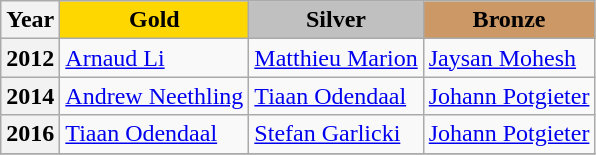<table class="wikitable">
<tr>
<th align="center">Year</th>
<td align="center"  bgcolor="gold"><strong>Gold</strong></td>
<td align="center"  bgcolor="silver"><strong>Silver</strong></td>
<td align="center"  bgcolor="#CC9966"><strong>Bronze</strong></td>
</tr>
<tr>
<th>2012</th>
<td> <a href='#'>Arnaud Li</a></td>
<td> <a href='#'>Matthieu Marion</a></td>
<td> <a href='#'>Jaysan Mohesh</a></td>
</tr>
<tr>
<th>2014</th>
<td> <a href='#'>Andrew Neethling</a></td>
<td> <a href='#'>Tiaan Odendaal</a></td>
<td> <a href='#'>Johann Potgieter</a></td>
</tr>
<tr>
<th>2016</th>
<td> <a href='#'>Tiaan Odendaal</a></td>
<td> <a href='#'>Stefan Garlicki</a></td>
<td> <a href='#'>Johann Potgieter</a></td>
</tr>
<tr>
</tr>
</table>
